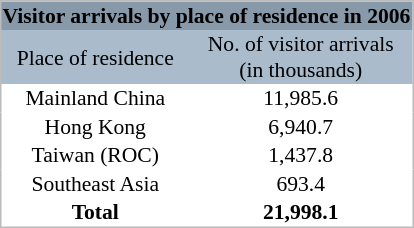<table cellpadding="1" style="float: right; margin: 0em 1em 1em 0em; border:1px #bbbbbb solid; border-collapse: collapse; font-size: 90%;">
<tr align="center" bgcolor=8899AA>
<th colspan=2>Visitor arrivals by place of residence in 2006</th>
</tr>
<tr align=center bgcolor=AABBCC>
<td>Place of residence</td>
<td>No. of visitor arrivals <br>(in thousands)</td>
</tr>
<tr align="center">
<td>Mainland China</td>
<td>11,985.6</td>
</tr>
<tr align="center">
<td>Hong Kong</td>
<td>6,940.7</td>
</tr>
<tr align="center">
<td>Taiwan (ROC)</td>
<td>1,437.8</td>
</tr>
<tr align="center">
<td>Southeast Asia</td>
<td>693.4</td>
</tr>
<tr align="center">
<td><strong>Total</strong></td>
<td><strong>21,998.1</strong></td>
</tr>
</table>
